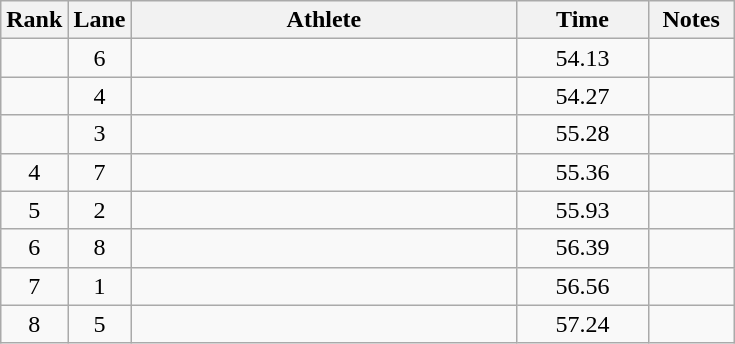<table class="wikitable sortable" style="text-align:center">
<tr>
<th width=10>Rank</th>
<th width=10>Lane</th>
<th width=250>Athlete</th>
<th width=80>Time</th>
<th width=50>Notes</th>
</tr>
<tr>
<td></td>
<td>6</td>
<td align=left></td>
<td>54.13</td>
<td></td>
</tr>
<tr>
<td></td>
<td>4</td>
<td align=left></td>
<td>54.27</td>
<td></td>
</tr>
<tr>
<td></td>
<td>3</td>
<td align=left></td>
<td>55.28</td>
<td></td>
</tr>
<tr>
<td>4</td>
<td>7</td>
<td align=left></td>
<td>55.36</td>
<td></td>
</tr>
<tr>
<td>5</td>
<td>2</td>
<td align=left></td>
<td>55.93</td>
<td></td>
</tr>
<tr>
<td>6</td>
<td>8</td>
<td align=left></td>
<td>56.39</td>
<td></td>
</tr>
<tr>
<td>7</td>
<td>1</td>
<td align=left></td>
<td>56.56</td>
<td></td>
</tr>
<tr>
<td>8</td>
<td>5</td>
<td align=left></td>
<td>57.24</td>
<td></td>
</tr>
</table>
